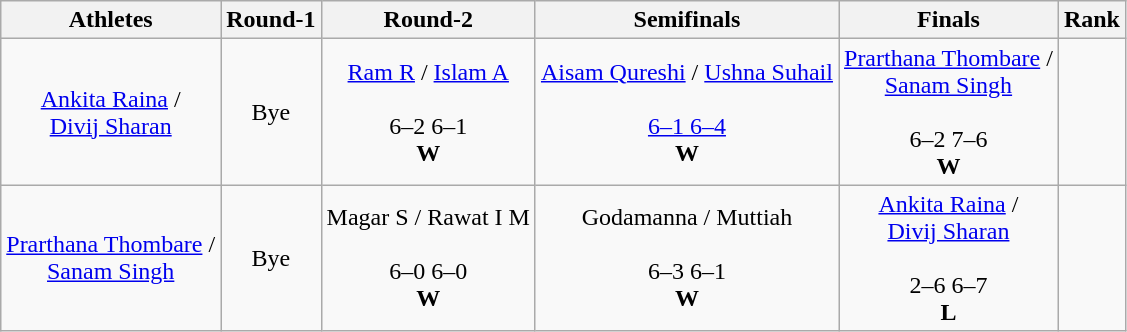<table class="wikitable" style="text-align:center;">
<tr>
<th>Athletes</th>
<th>Round-1</th>
<th>Round-2</th>
<th>Semifinals</th>
<th>Finals</th>
<th>Rank</th>
</tr>
<tr>
<td><a href='#'>Ankita Raina</a> /<br><a href='#'>Divij Sharan</a></td>
<td>Bye</td>
<td><a href='#'>Ram R</a> / <a href='#'>Islam A</a><br><br>6–2 6–1<br><strong>W</strong></td>
<td><a href='#'>Aisam Qureshi</a> / <a href='#'>Ushna Suhail</a><br><br><a href='#'>6–1 6–4</a><br><strong>W</strong></td>
<td><a href='#'>Prarthana Thombare</a> /<br><a href='#'>Sanam Singh</a><br><br>6–2 7–6<br><strong>W</strong></td>
<td><br></td>
</tr>
<tr>
<td><a href='#'>Prarthana Thombare</a> /<br><a href='#'>Sanam Singh</a></td>
<td>Bye</td>
<td>Magar S / Rawat I M<br><br>6–0 6–0<br><strong>W</strong></td>
<td>Godamanna / Muttiah<br><br>6–3 6–1<br><strong>W</strong></td>
<td><a href='#'>Ankita Raina</a> /<br><a href='#'>Divij Sharan</a><br><br>2–6 6–7<br><strong>L</strong></td>
<td></td>
</tr>
</table>
